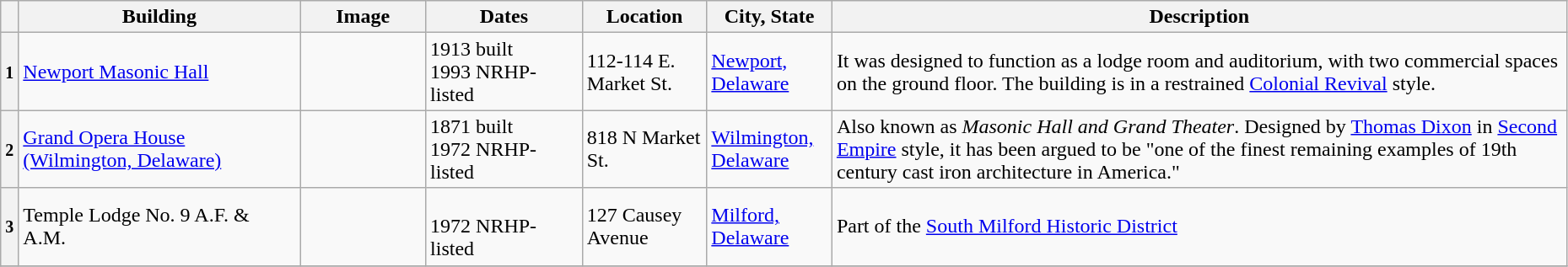<table class="wikitable sortable" style="width:98%">
<tr>
<th></th>
<th width = 18%><strong>Building</strong></th>
<th width = 8% class="unsortable"><strong>Image</strong></th>
<th width = 10%><strong>Dates</strong></th>
<th><strong>Location</strong></th>
<th width = 8%><strong>City, State</strong></th>
<th class="unsortable"><strong>Description</strong></th>
</tr>
<tr ->
<th><small>1</small></th>
<td><a href='#'>Newport Masonic Hall</a></td>
<td></td>
<td>1913 built<br>1993 NRHP-listed</td>
<td>112-114 E. Market St.<br><small></small></td>
<td><a href='#'>Newport, Delaware</a></td>
<td>It was designed to function as a lodge room and auditorium, with two commercial spaces on the ground floor. The building is in a restrained <a href='#'>Colonial Revival</a> style.</td>
</tr>
<tr ->
<th><small>2</small></th>
<td><a href='#'>Grand Opera House (Wilmington, Delaware)</a></td>
<td></td>
<td>1871 built<br>1972 NRHP-listed</td>
<td>818 N Market St.<br><small></small></td>
<td><a href='#'>Wilmington, Delaware</a></td>
<td>Also known as <em>Masonic Hall and Grand Theater</em>.  Designed by <a href='#'>Thomas Dixon</a> in <a href='#'>Second Empire</a> style, it has been argued to be "one of the finest remaining examples of 19th century cast iron architecture in America."</td>
</tr>
<tr ->
<th><small>3</small></th>
<td>Temple Lodge No. 9 A.F. & A.M.</td>
<td></td>
<td><br>1972 NRHP-listed</td>
<td>127 Causey Avenue<br><small></small></td>
<td><a href='#'>Milford, Delaware</a></td>
<td>Part of the <a href='#'>South Milford Historic District</a></td>
</tr>
<tr ->
</tr>
</table>
